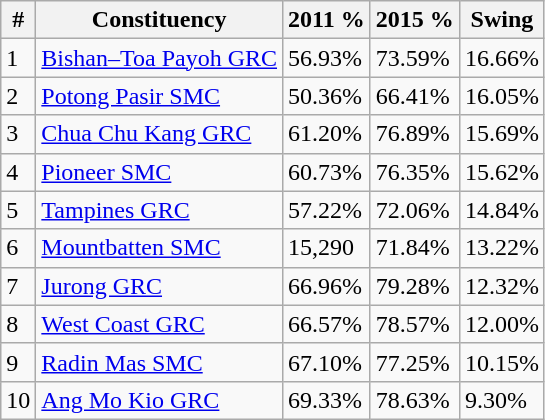<table class="wikitable sortable">
<tr>
<th>#</th>
<th>Constituency</th>
<th data-sort-type="number">2011 %</th>
<th data-sort-type="number">2015 %</th>
<th>Swing</th>
</tr>
<tr>
<td>1</td>
<td><a href='#'>Bishan–Toa Payoh GRC</a></td>
<td>56.93%</td>
<td>73.59%</td>
<td> 16.66%</td>
</tr>
<tr>
<td>2</td>
<td><a href='#'>Potong Pasir SMC</a></td>
<td>50.36%</td>
<td>66.41%</td>
<td> 16.05%</td>
</tr>
<tr>
<td>3</td>
<td><a href='#'>Chua Chu Kang GRC</a></td>
<td>61.20%</td>
<td>76.89%</td>
<td> 15.69%</td>
</tr>
<tr>
<td>4</td>
<td><a href='#'>Pioneer SMC</a></td>
<td>60.73%</td>
<td>76.35%</td>
<td> 15.62%</td>
</tr>
<tr>
<td>5</td>
<td><a href='#'>Tampines GRC</a></td>
<td>57.22%</td>
<td>72.06%</td>
<td> 14.84%</td>
</tr>
<tr>
<td>6</td>
<td><a href='#'>Mountbatten SMC</a></td>
<td>15,290</td>
<td>71.84%</td>
<td> 13.22%</td>
</tr>
<tr>
<td>7</td>
<td><a href='#'>Jurong GRC</a></td>
<td>66.96%</td>
<td>79.28%</td>
<td> 12.32%</td>
</tr>
<tr>
<td>8</td>
<td><a href='#'>West Coast GRC</a></td>
<td>66.57%</td>
<td>78.57%</td>
<td> 12.00%</td>
</tr>
<tr>
<td>9</td>
<td><a href='#'>Radin Mas SMC</a></td>
<td>67.10%</td>
<td>77.25%</td>
<td> 10.15%</td>
</tr>
<tr>
<td>10</td>
<td><a href='#'>Ang Mo Kio GRC</a></td>
<td>69.33%</td>
<td>78.63%</td>
<td> 9.30%</td>
</tr>
</table>
